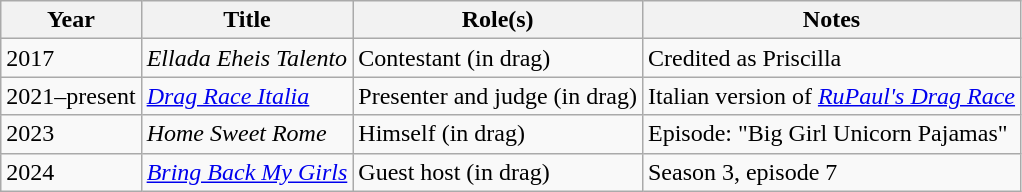<table class="wikitable plainrowheaders sortable">
<tr>
<th scope="col">Year</th>
<th scope="col">Title</th>
<th scope="col">Role(s)</th>
<th scope="col" class="unsortable">Notes</th>
</tr>
<tr>
<td>2017</td>
<td><em>Ellada Eheis Talento</em></td>
<td>Contestant (in drag)</td>
<td>Credited as Priscilla</td>
</tr>
<tr>
<td>2021–present</td>
<td><em><a href='#'>Drag Race Italia</a></em></td>
<td>Presenter and judge (in drag)</td>
<td>Italian version of <em><a href='#'>RuPaul's Drag Race</a></em></td>
</tr>
<tr>
<td>2023</td>
<td><em>Home Sweet Rome</em></td>
<td>Himself (in drag)</td>
<td>Episode: "Big Girl Unicorn Pajamas"</td>
</tr>
<tr>
<td>2024</td>
<td><em><a href='#'>Bring Back My Girls</a></em></td>
<td>Guest host (in drag)</td>
<td>Season 3, episode 7</td>
</tr>
</table>
